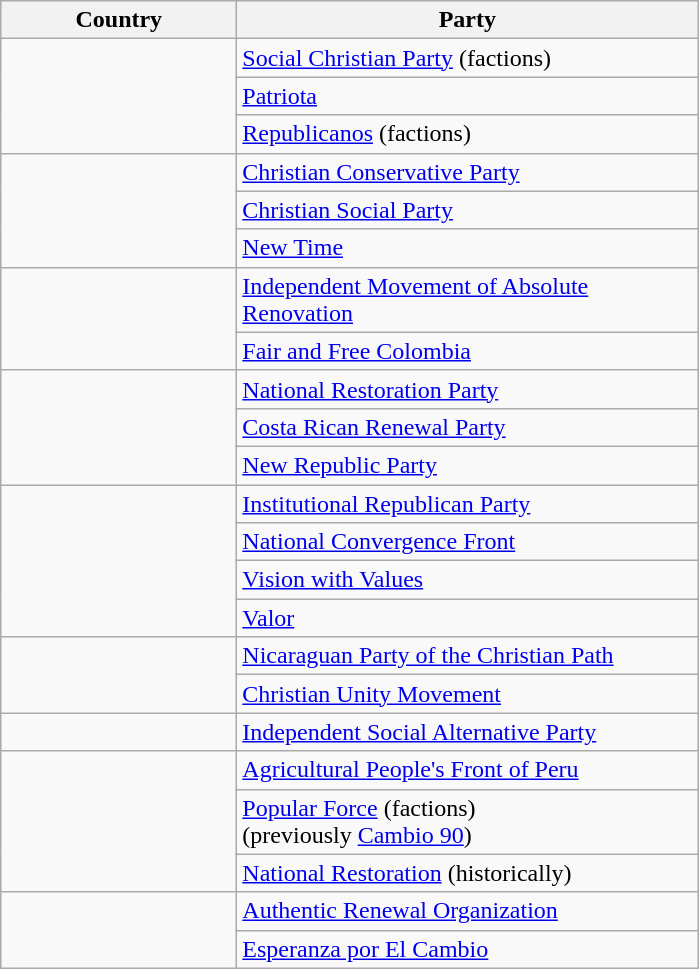<table class=wikitable style="text-align:left">
<tr>
<th width=150 align="left">Country</th>
<th width=300 align="left">Party</th>
</tr>
<tr>
<td rowspan=3></td>
<td><a href='#'>Social Christian Party</a> (factions)</td>
</tr>
<tr>
<td><a href='#'>Patriota</a></td>
</tr>
<tr>
<td><a href='#'>Republicanos</a> (factions)</td>
</tr>
<tr>
<td rowspan="3"></td>
<td><a href='#'>Christian Conservative Party</a></td>
</tr>
<tr>
<td><a href='#'>Christian Social Party</a></td>
</tr>
<tr>
<td><a href='#'>New Time</a></td>
</tr>
<tr>
<td rowspan="2"></td>
<td><a href='#'>Independent Movement of Absolute Renovation</a></td>
</tr>
<tr>
<td><a href='#'>Fair and Free Colombia</a></td>
</tr>
<tr>
<td rowspan=3></td>
<td><a href='#'>National Restoration Party</a></td>
</tr>
<tr>
<td><a href='#'>Costa Rican Renewal Party</a></td>
</tr>
<tr>
<td><a href='#'>New Republic Party</a></td>
</tr>
<tr>
<td rowspan="4"></td>
<td><a href='#'>Institutional Republican Party</a></td>
</tr>
<tr>
<td><a href='#'>National Convergence Front</a></td>
</tr>
<tr>
<td><a href='#'>Vision with Values</a></td>
</tr>
<tr>
<td><a href='#'>Valor</a></td>
</tr>
<tr>
<td rowspan="2"></td>
<td><a href='#'>Nicaraguan Party of the Christian Path</a></td>
</tr>
<tr>
<td><a href='#'>Christian Unity Movement</a></td>
</tr>
<tr>
<td></td>
<td><a href='#'>Independent Social Alternative Party</a></td>
</tr>
<tr>
<td rowspan="3"></td>
<td><a href='#'>Agricultural People's Front of Peru</a></td>
</tr>
<tr>
<td><a href='#'>Popular Force</a> (factions)<br>(previously <a href='#'>Cambio 90</a>)</td>
</tr>
<tr>
<td><a href='#'>National Restoration</a> (historically)</td>
</tr>
<tr>
<td rowspan="2"></td>
<td><a href='#'>Authentic Renewal Organization</a></td>
</tr>
<tr>
<td><a href='#'>Esperanza por El Cambio</a></td>
</tr>
</table>
